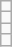<table class="wikitable">
<tr>
<td></td>
</tr>
<tr>
<td></td>
</tr>
<tr>
<td></td>
</tr>
<tr>
<td></td>
</tr>
</table>
